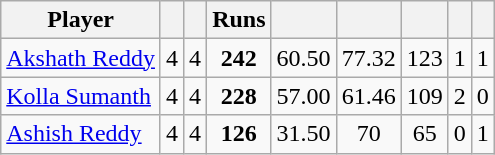<table class="wikitable sortable" style="text-align: center;">
<tr>
<th class="unsortable">Player</th>
<th></th>
<th></th>
<th>Runs</th>
<th></th>
<th></th>
<th></th>
<th></th>
<th></th>
</tr>
<tr>
<td style="text-align:left"><a href='#'>Akshath Reddy</a></td>
<td style="text-align:left">4</td>
<td>4</td>
<td><strong>242</strong></td>
<td>60.50</td>
<td>77.32</td>
<td>123</td>
<td>1</td>
<td>1</td>
</tr>
<tr>
<td style="text-align:left"><a href='#'>Kolla Sumanth</a></td>
<td style="text-align:left">4</td>
<td>4</td>
<td><strong>228</strong></td>
<td>57.00</td>
<td>61.46</td>
<td>109</td>
<td>2</td>
<td>0</td>
</tr>
<tr>
<td style="text-align:left"><a href='#'>Ashish Reddy</a></td>
<td style="text-align:left">4</td>
<td>4</td>
<td><strong>126</strong></td>
<td>31.50</td>
<td>70</td>
<td>65</td>
<td>0</td>
<td>1</td>
</tr>
</table>
